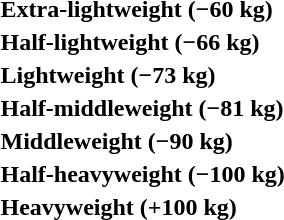<table>
<tr>
<th rowspan=2 style="text-align:left;">Extra-lightweight (−60 kg)</th>
<td rowspan=2></td>
<td rowspan=2></td>
<td></td>
</tr>
<tr>
<td></td>
</tr>
<tr>
<th rowspan=2 style="text-align:left;">Half-lightweight (−66 kg)</th>
<td rowspan=2></td>
<td rowspan=2></td>
<td></td>
</tr>
<tr>
<td></td>
</tr>
<tr>
<th rowspan=2 style="text-align:left;">Lightweight (−73 kg)</th>
<td rowspan=2></td>
<td rowspan=2></td>
<td></td>
</tr>
<tr>
<td></td>
</tr>
<tr>
<th rowspan=2 style="text-align:left;">Half-middleweight (−81 kg)</th>
<td rowspan=2></td>
<td rowspan=2></td>
<td></td>
</tr>
<tr>
<td></td>
</tr>
<tr>
<th rowspan=2 style="text-align:left;">Middleweight (−90 kg)</th>
<td rowspan=2></td>
<td rowspan=2></td>
<td></td>
</tr>
<tr>
<td></td>
</tr>
<tr>
<th rowspan=2 style="text-align:left;">Half-heavyweight (−100 kg)</th>
<td rowspan=2></td>
<td rowspan=2></td>
<td></td>
</tr>
<tr>
<td></td>
</tr>
<tr>
<th rowspan=2 style="text-align:left;">Heavyweight (+100 kg)</th>
<td rowspan=2></td>
<td rowspan=2></td>
<td></td>
</tr>
<tr>
<td></td>
</tr>
</table>
